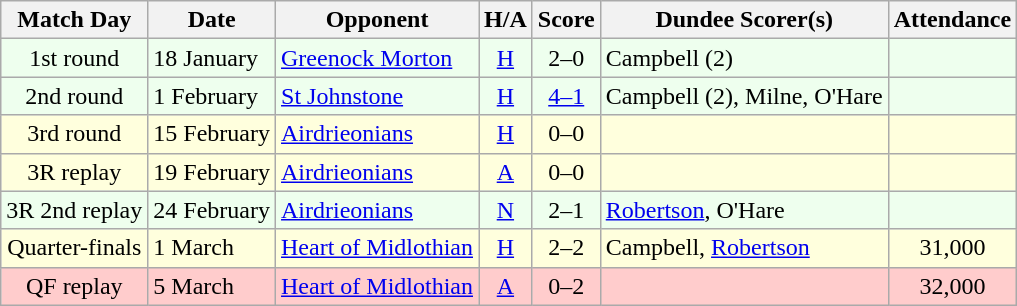<table class="wikitable" style="text-align:center">
<tr>
<th>Match Day</th>
<th>Date</th>
<th>Opponent</th>
<th>H/A</th>
<th>Score</th>
<th>Dundee Scorer(s)</th>
<th>Attendance</th>
</tr>
<tr bgcolor="#EEFFEE">
<td>1st round</td>
<td align="left">18 January</td>
<td align="left"><a href='#'>Greenock Morton</a></td>
<td><a href='#'>H</a></td>
<td>2–0</td>
<td align="left">Campbell (2)</td>
<td></td>
</tr>
<tr bgcolor="#EEFFEE">
<td>2nd round</td>
<td align="left">1 February</td>
<td align="left"><a href='#'>St Johnstone</a></td>
<td><a href='#'>H</a></td>
<td><a href='#'>4–1</a></td>
<td align="left">Campbell (2), Milne, O'Hare</td>
<td></td>
</tr>
<tr bgcolor="#FFFFDD">
<td>3rd round</td>
<td align="left">15 February</td>
<td align="left"><a href='#'>Airdrieonians</a></td>
<td><a href='#'>H</a></td>
<td>0–0</td>
<td align="left"></td>
<td></td>
</tr>
<tr bgcolor="#FFFFDD">
<td>3R replay</td>
<td align="left">19 February</td>
<td align="left"><a href='#'>Airdrieonians</a></td>
<td><a href='#'>A</a></td>
<td>0–0</td>
<td align="left"></td>
<td></td>
</tr>
<tr bgcolor="#EEFFEE">
<td>3R 2nd replay</td>
<td align="left">24 February</td>
<td align="left"><a href='#'>Airdrieonians</a></td>
<td><a href='#'>N</a></td>
<td>2–1</td>
<td align="left"><a href='#'>Robertson</a>, O'Hare</td>
<td></td>
</tr>
<tr bgcolor="#FFFFDD">
<td>Quarter-finals</td>
<td align="left">1 March</td>
<td align="left"><a href='#'>Heart of Midlothian</a></td>
<td><a href='#'>H</a></td>
<td>2–2</td>
<td align="left">Campbell, <a href='#'>Robertson</a></td>
<td>31,000</td>
</tr>
<tr bgcolor="#FFCCCC">
<td>QF replay</td>
<td align="left">5 March</td>
<td align="left"><a href='#'>Heart of Midlothian</a></td>
<td><a href='#'>A</a></td>
<td>0–2</td>
<td align="left"></td>
<td>32,000</td>
</tr>
</table>
